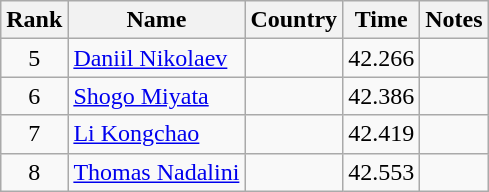<table class="wikitable sortable" style="text-align:center">
<tr>
<th>Rank</th>
<th>Name</th>
<th>Country</th>
<th>Time</th>
<th>Notes</th>
</tr>
<tr>
<td>5</td>
<td align=left><a href='#'>Daniil Nikolaev</a></td>
<td align=left></td>
<td>42.266</td>
<td></td>
</tr>
<tr>
<td>6</td>
<td align=left><a href='#'>Shogo Miyata</a></td>
<td align=left></td>
<td>42.386</td>
<td></td>
</tr>
<tr>
<td>7</td>
<td align=left><a href='#'>Li Kongchao</a></td>
<td align=left></td>
<td>42.419</td>
<td></td>
</tr>
<tr>
<td>8</td>
<td align=left><a href='#'>Thomas Nadalini</a></td>
<td align=left></td>
<td>42.553</td>
<td></td>
</tr>
</table>
